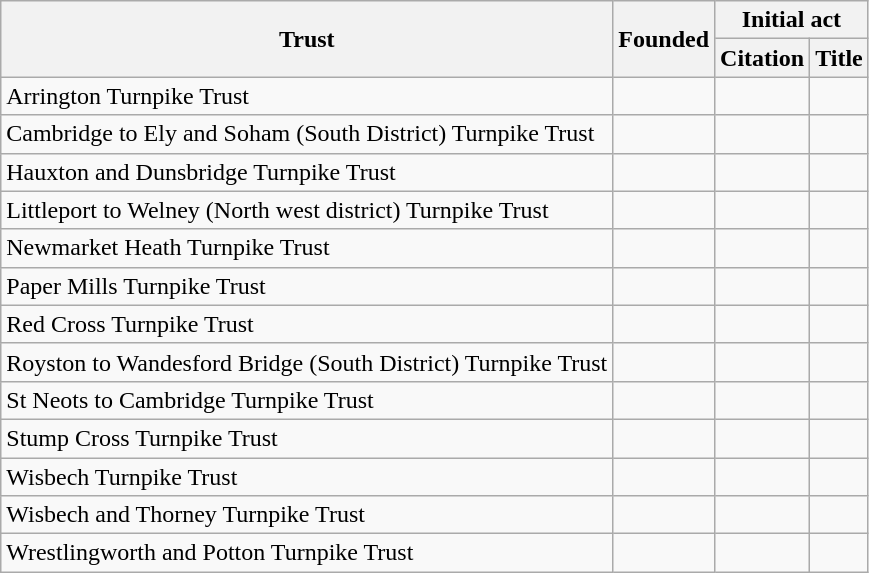<table class="wikitable sortable">
<tr>
<th rowspan=2>Trust</th>
<th rowspan=2>Founded</th>
<th colspan=2>Initial act</th>
</tr>
<tr>
<th>Citation</th>
<th>Title</th>
</tr>
<tr>
<td>Arrington Turnpike Trust</td>
<td></td>
<td></td>
<td></td>
</tr>
<tr>
<td>Cambridge to Ely and Soham (South District) Turnpike Trust</td>
<td></td>
<td></td>
<td></td>
</tr>
<tr>
<td>Hauxton and Dunsbridge Turnpike Trust</td>
<td></td>
<td></td>
<td></td>
</tr>
<tr>
<td>Littleport to Welney (North west district) Turnpike Trust</td>
<td></td>
<td></td>
<td></td>
</tr>
<tr>
<td>Newmarket Heath Turnpike Trust</td>
<td></td>
<td></td>
<td></td>
</tr>
<tr>
<td>Paper Mills Turnpike Trust</td>
<td></td>
<td></td>
<td></td>
</tr>
<tr>
<td>Red Cross Turnpike Trust</td>
<td></td>
<td></td>
<td></td>
</tr>
<tr>
<td>Royston to Wandesford Bridge (South District) Turnpike Trust</td>
<td></td>
<td></td>
<td></td>
</tr>
<tr>
<td>St Neots to Cambridge Turnpike Trust</td>
<td></td>
<td></td>
<td></td>
</tr>
<tr>
<td>Stump Cross Turnpike Trust</td>
<td></td>
<td></td>
<td></td>
</tr>
<tr>
<td>Wisbech Turnpike Trust</td>
<td></td>
<td></td>
<td></td>
</tr>
<tr>
<td>Wisbech and Thorney Turnpike Trust</td>
<td></td>
<td></td>
<td></td>
</tr>
<tr>
<td>Wrestlingworth and Potton Turnpike Trust</td>
<td></td>
<td></td>
<td></td>
</tr>
</table>
